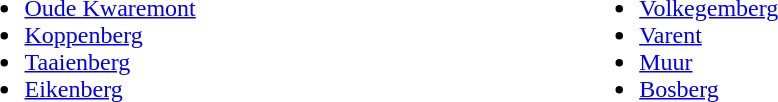<table width=65%>
<tr>
<td valign=top align=left width=33%><br><ul><li><a href='#'>Oude Kwaremont</a></li><li><a href='#'>Koppenberg</a></li><li><a href='#'>Taaienberg</a></li><li><a href='#'>Eikenberg</a></li></ul></td>
<td valign=top align=left width=33%><br><ul><li><a href='#'>Volkegemberg</a></li><li><a href='#'>Varent</a></li><li><a href='#'>Muur</a></li><li><a href='#'>Bosberg</a></li></ul></td>
</tr>
</table>
